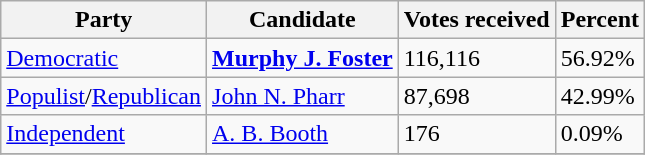<table class="wikitable">
<tr>
<th>Party</th>
<th>Candidate</th>
<th>Votes received</th>
<th>Percent</th>
</tr>
<tr>
<td><a href='#'>Democratic</a></td>
<td><strong><a href='#'>Murphy J. Foster</a></strong></td>
<td>116,116</td>
<td>56.92%</td>
</tr>
<tr>
<td><a href='#'>Populist</a>/<a href='#'>Republican</a></td>
<td><a href='#'>John N. Pharr</a></td>
<td>87,698</td>
<td>42.99%</td>
</tr>
<tr>
<td><a href='#'>Independent</a></td>
<td><a href='#'>A. B. Booth</a></td>
<td>176</td>
<td>0.09%</td>
</tr>
<tr>
</tr>
</table>
